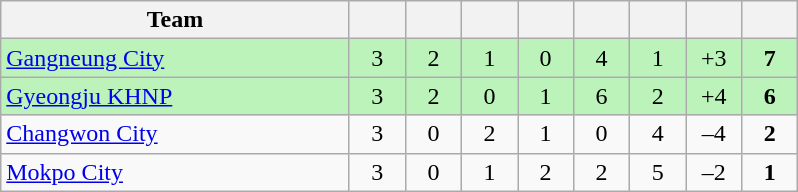<table class="wikitable" style="text-align:center;">
<tr>
<th width=225>Team</th>
<th width=30></th>
<th width=30></th>
<th width=30></th>
<th width=30></th>
<th width=30></th>
<th width=30></th>
<th width=30></th>
<th width=30></th>
</tr>
<tr bgcolor=#bbf3bb>
<td align=left><a href='#'>Gangneung City</a></td>
<td>3</td>
<td>2</td>
<td>1</td>
<td>0</td>
<td>4</td>
<td>1</td>
<td>+3</td>
<td><strong>7</strong></td>
</tr>
<tr bgcolor=#bbf3bb>
<td align=left><a href='#'>Gyeongju KHNP</a></td>
<td>3</td>
<td>2</td>
<td>0</td>
<td>1</td>
<td>6</td>
<td>2</td>
<td>+4</td>
<td><strong>6</strong></td>
</tr>
<tr>
<td align=left><a href='#'>Changwon City</a></td>
<td>3</td>
<td>0</td>
<td>2</td>
<td>1</td>
<td>0</td>
<td>4</td>
<td>–4</td>
<td><strong>2</strong></td>
</tr>
<tr>
<td align=left><a href='#'>Mokpo City</a></td>
<td>3</td>
<td>0</td>
<td>1</td>
<td>2</td>
<td>2</td>
<td>5</td>
<td>–2</td>
<td><strong>1</strong></td>
</tr>
</table>
